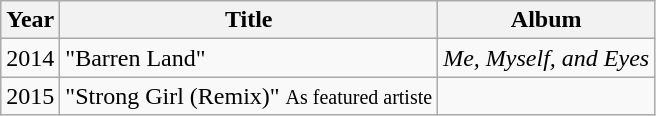<table class="wikitable">
<tr>
<th>Year</th>
<th>Title</th>
<th>Album</th>
</tr>
<tr>
<td>2014</td>
<td>"Barren Land"</td>
<td><em>Me, Myself, and Eyes</em></td>
</tr>
<tr>
<td>2015</td>
<td>"Strong Girl (Remix)" <small>As featured artiste</small></td>
<td></td>
</tr>
</table>
